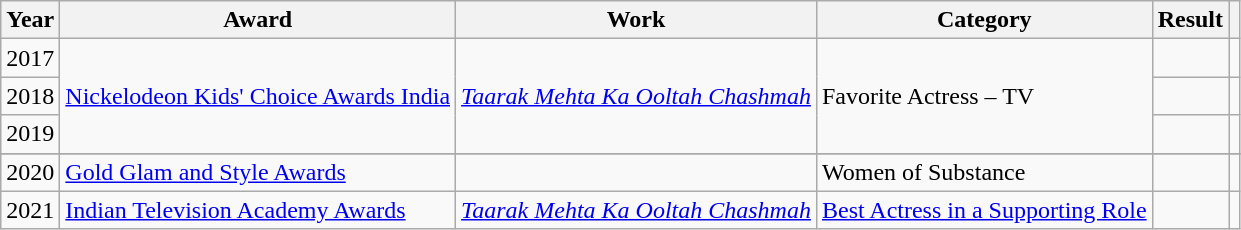<table class="wikitable">
<tr>
<th>Year</th>
<th>Award</th>
<th>Work</th>
<th>Category</th>
<th>Result</th>
<th></th>
</tr>
<tr>
<td>2017</td>
<td rowspan="3"><a href='#'>Nickelodeon Kids' Choice Awards India</a></td>
<td rowspan="3"><em><a href='#'>Taarak Mehta Ka Ooltah Chashmah</a></em></td>
<td rowspan="3">Favorite Actress – TV</td>
<td></td>
<td></td>
</tr>
<tr>
<td>2018</td>
<td></td>
<td></td>
</tr>
<tr>
<td>2019</td>
<td></td>
<td></td>
</tr>
<tr>
</tr>
<tr>
<td>2020</td>
<td><a href='#'>Gold Glam and Style Awards</a></td>
<td></td>
<td>Women of Substance</td>
<td></td>
<td></td>
</tr>
<tr>
<td>2021</td>
<td><a href='#'>Indian Television Academy Awards</a></td>
<td><em><a href='#'>Taarak Mehta Ka Ooltah Chashmah</a></em></td>
<td><a href='#'>Best Actress in a Supporting Role</a></td>
<td></td>
<td></td>
</tr>
</table>
